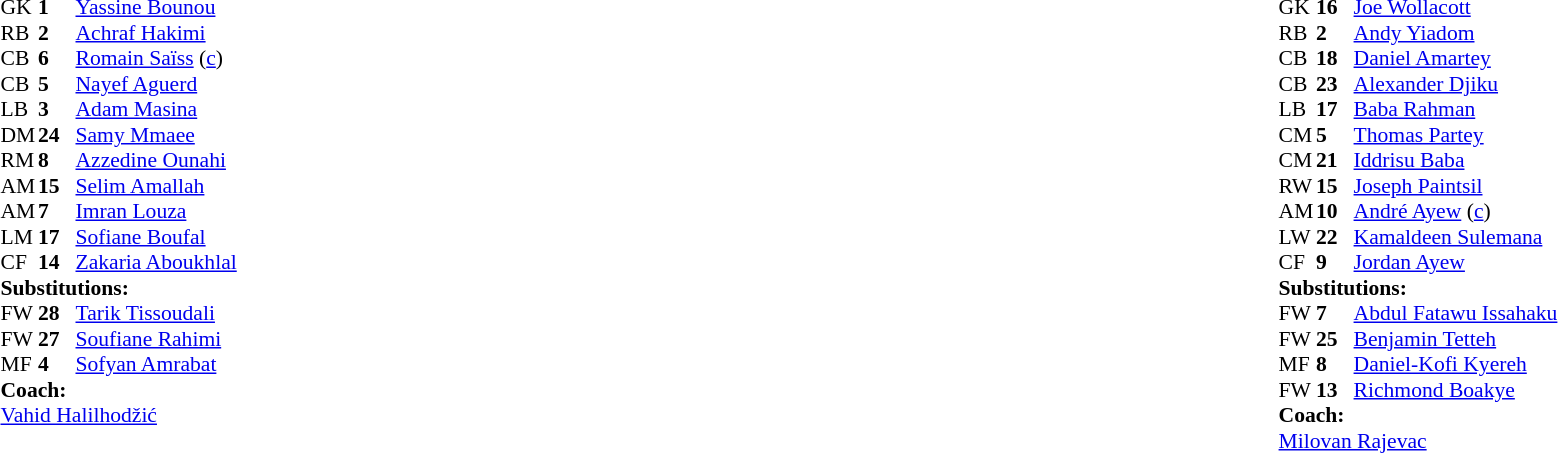<table width="100%">
<tr>
<td valign="top" width="40%"><br><table style="font-size:90%" cellspacing="0" cellpadding="0">
<tr>
<th width=25></th>
<th width=25></th>
</tr>
<tr>
<td>GK</td>
<td><strong>1</strong></td>
<td><a href='#'>Yassine Bounou</a></td>
</tr>
<tr>
<td>RB</td>
<td><strong>2</strong></td>
<td><a href='#'>Achraf Hakimi</a></td>
</tr>
<tr>
<td>CB</td>
<td><strong>6</strong></td>
<td><a href='#'>Romain Saïss</a> (<a href='#'>c</a>)</td>
</tr>
<tr>
<td>CB</td>
<td><strong>5</strong></td>
<td><a href='#'>Nayef Aguerd</a></td>
</tr>
<tr>
<td>LB</td>
<td><strong>3</strong></td>
<td><a href='#'>Adam Masina</a></td>
<td></td>
</tr>
<tr>
<td>DM</td>
<td><strong>24</strong></td>
<td><a href='#'>Samy Mmaee</a></td>
</tr>
<tr>
<td>RM</td>
<td><strong>8</strong></td>
<td><a href='#'>Azzedine Ounahi</a></td>
<td></td>
<td></td>
</tr>
<tr>
<td>AM</td>
<td><strong>15</strong></td>
<td><a href='#'>Selim Amallah</a></td>
</tr>
<tr>
<td>AM</td>
<td><strong>7</strong></td>
<td><a href='#'>Imran Louza</a></td>
<td></td>
<td></td>
</tr>
<tr>
<td>LM</td>
<td><strong>17</strong></td>
<td><a href='#'>Sofiane Boufal</a></td>
</tr>
<tr>
<td>CF</td>
<td><strong>14</strong></td>
<td><a href='#'>Zakaria Aboukhlal</a></td>
<td></td>
<td></td>
</tr>
<tr>
<td colspan=3><strong>Substitutions:</strong></td>
</tr>
<tr>
<td>FW</td>
<td><strong>28</strong></td>
<td><a href='#'>Tarik Tissoudali</a></td>
<td></td>
<td></td>
</tr>
<tr>
<td>FW</td>
<td><strong>27</strong></td>
<td><a href='#'>Soufiane Rahimi</a></td>
<td></td>
<td></td>
</tr>
<tr>
<td>MF</td>
<td><strong>4</strong></td>
<td><a href='#'>Sofyan Amrabat</a></td>
<td></td>
<td></td>
</tr>
<tr>
<td colspan=3><strong>Coach:</strong></td>
</tr>
<tr>
<td colspan=3> <a href='#'>Vahid Halilhodžić</a></td>
</tr>
</table>
</td>
<td valign="top"></td>
<td valign="top" width="50%"><br><table style="font-size:90%; margin:auto" cellspacing="0" cellpadding="0">
<tr>
<th width=25></th>
<th width=25></th>
</tr>
<tr>
<td>GK</td>
<td><strong>16</strong></td>
<td><a href='#'>Joe Wollacott</a></td>
</tr>
<tr>
<td>RB</td>
<td><strong>2</strong></td>
<td><a href='#'>Andy Yiadom</a></td>
</tr>
<tr>
<td>CB</td>
<td><strong>18</strong></td>
<td><a href='#'>Daniel Amartey</a></td>
</tr>
<tr>
<td>CB</td>
<td><strong>23</strong></td>
<td><a href='#'>Alexander Djiku</a></td>
<td></td>
</tr>
<tr>
<td>LB</td>
<td><strong>17</strong></td>
<td><a href='#'>Baba Rahman</a></td>
</tr>
<tr>
<td>CM</td>
<td><strong>5</strong></td>
<td><a href='#'>Thomas Partey</a></td>
<td></td>
<td></td>
</tr>
<tr>
<td>CM</td>
<td><strong>21</strong></td>
<td><a href='#'>Iddrisu Baba</a></td>
</tr>
<tr>
<td>RW</td>
<td><strong>15</strong></td>
<td><a href='#'>Joseph Paintsil</a></td>
<td></td>
<td></td>
</tr>
<tr>
<td>AM</td>
<td><strong>10</strong></td>
<td><a href='#'>André Ayew</a> (<a href='#'>c</a>)</td>
<td></td>
</tr>
<tr>
<td>LW</td>
<td><strong>22</strong></td>
<td><a href='#'>Kamaldeen Sulemana</a></td>
<td></td>
<td></td>
</tr>
<tr>
<td>CF</td>
<td><strong>9</strong></td>
<td><a href='#'>Jordan Ayew</a></td>
<td></td>
<td></td>
</tr>
<tr>
<td colspan=3><strong>Substitutions:</strong></td>
</tr>
<tr>
<td>FW</td>
<td><strong>7</strong></td>
<td><a href='#'>Abdul Fatawu Issahaku</a></td>
<td></td>
<td></td>
</tr>
<tr>
<td>FW</td>
<td><strong>25</strong></td>
<td><a href='#'>Benjamin Tetteh</a></td>
<td></td>
<td></td>
</tr>
<tr>
<td>MF</td>
<td><strong>8</strong></td>
<td><a href='#'>Daniel-Kofi Kyereh</a></td>
<td></td>
<td></td>
</tr>
<tr>
<td>FW</td>
<td><strong>13</strong></td>
<td><a href='#'>Richmond Boakye</a></td>
<td></td>
<td></td>
</tr>
<tr>
<td colspan=3><strong>Coach:</strong></td>
</tr>
<tr>
<td colspan=3> <a href='#'>Milovan Rajevac</a></td>
</tr>
</table>
</td>
</tr>
</table>
